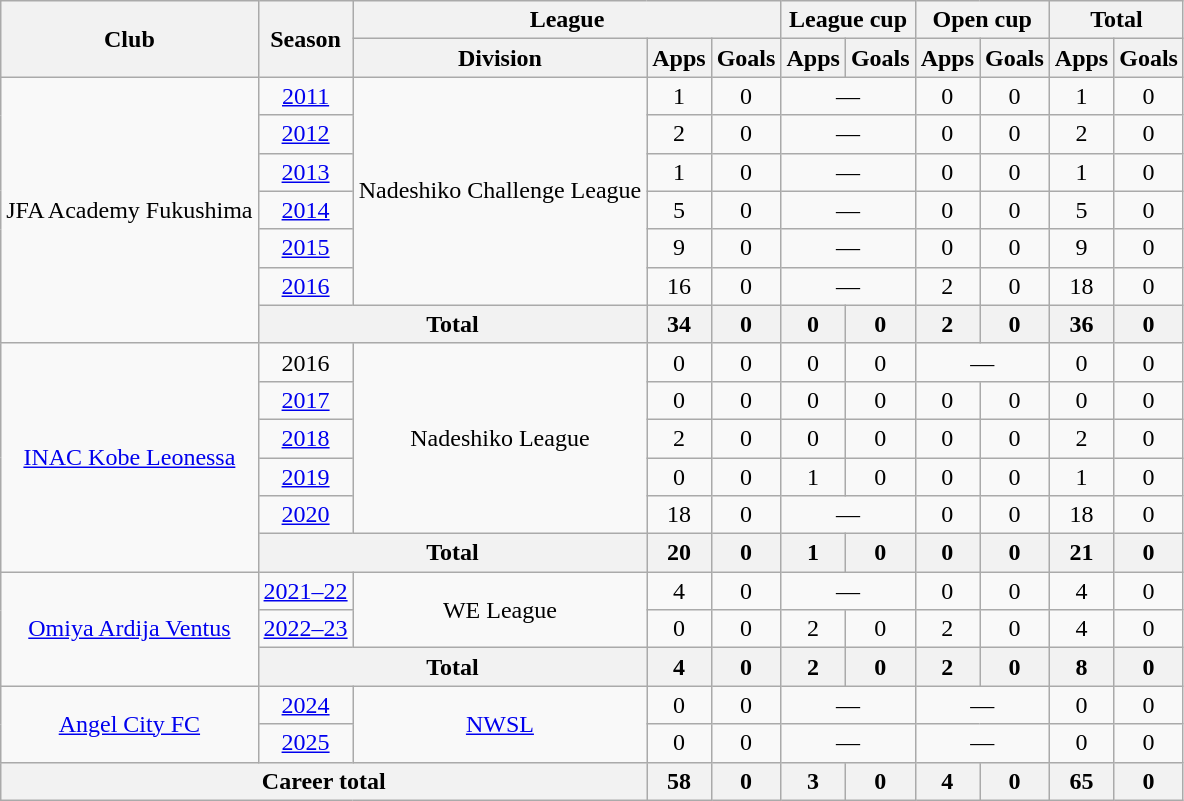<table class="wikitable" style="text-align:center">
<tr>
<th rowspan="2">Club</th>
<th rowspan="2">Season</th>
<th colspan="3">League</th>
<th colspan="2">League cup</th>
<th colspan="2">Open cup</th>
<th colspan="2">Total</th>
</tr>
<tr>
<th>Division</th>
<th>Apps</th>
<th>Goals</th>
<th>Apps</th>
<th>Goals</th>
<th>Apps</th>
<th>Goals</th>
<th>Apps</th>
<th>Goals</th>
</tr>
<tr>
<td rowspan="7">JFA Academy Fukushima</td>
<td><a href='#'>2011</a></td>
<td rowspan="6">Nadeshiko Challenge League</td>
<td>1</td>
<td>0</td>
<td colspan="2">—</td>
<td>0</td>
<td>0</td>
<td>1</td>
<td>0</td>
</tr>
<tr>
<td><a href='#'>2012</a></td>
<td>2</td>
<td>0</td>
<td colspan="2">—</td>
<td>0</td>
<td>0</td>
<td>2</td>
<td>0</td>
</tr>
<tr>
<td><a href='#'>2013</a></td>
<td>1</td>
<td>0</td>
<td colspan="2">—</td>
<td>0</td>
<td>0</td>
<td>1</td>
<td>0</td>
</tr>
<tr>
<td><a href='#'>2014</a></td>
<td>5</td>
<td>0</td>
<td colspan="2">—</td>
<td>0</td>
<td>0</td>
<td>5</td>
<td>0</td>
</tr>
<tr>
<td><a href='#'>2015</a></td>
<td>9</td>
<td>0</td>
<td colspan="2">—</td>
<td>0</td>
<td>0</td>
<td>9</td>
<td>0</td>
</tr>
<tr>
<td><a href='#'>2016</a></td>
<td>16</td>
<td>0</td>
<td colspan="2">—</td>
<td>2</td>
<td>0</td>
<td>18</td>
<td>0</td>
</tr>
<tr>
<th colspan="2">Total</th>
<th>34</th>
<th>0</th>
<th>0</th>
<th>0</th>
<th>2</th>
<th>0</th>
<th>36</th>
<th>0</th>
</tr>
<tr>
<td rowspan="6"><a href='#'>INAC Kobe Leonessa</a></td>
<td>2016</td>
<td rowspan="5">Nadeshiko League</td>
<td>0</td>
<td>0</td>
<td>0</td>
<td>0</td>
<td colspan="2">—</td>
<td>0</td>
<td>0</td>
</tr>
<tr>
<td><a href='#'>2017</a></td>
<td>0</td>
<td>0</td>
<td>0</td>
<td>0</td>
<td>0</td>
<td>0</td>
<td>0</td>
<td>0</td>
</tr>
<tr>
<td><a href='#'>2018</a></td>
<td>2</td>
<td>0</td>
<td>0</td>
<td>0</td>
<td>0</td>
<td>0</td>
<td>2</td>
<td>0</td>
</tr>
<tr>
<td><a href='#'>2019</a></td>
<td>0</td>
<td>0</td>
<td>1</td>
<td>0</td>
<td>0</td>
<td>0</td>
<td>1</td>
<td>0</td>
</tr>
<tr>
<td><a href='#'>2020</a></td>
<td>18</td>
<td>0</td>
<td colspan="2">—</td>
<td>0</td>
<td>0</td>
<td>18</td>
<td>0</td>
</tr>
<tr>
<th colspan="2">Total</th>
<th>20</th>
<th>0</th>
<th>1</th>
<th>0</th>
<th>0</th>
<th>0</th>
<th>21</th>
<th>0</th>
</tr>
<tr>
<td rowspan="3"><a href='#'>Omiya Ardija Ventus</a></td>
<td><a href='#'>2021–22</a></td>
<td rowspan="2">WE League</td>
<td>4</td>
<td>0</td>
<td colspan="2">—</td>
<td>0</td>
<td>0</td>
<td>4</td>
<td>0</td>
</tr>
<tr>
<td><a href='#'>2022–23</a></td>
<td>0</td>
<td>0</td>
<td>2</td>
<td>0</td>
<td>2</td>
<td>0</td>
<td>4</td>
<td>0</td>
</tr>
<tr>
<th colspan="2">Total</th>
<th>4</th>
<th>0</th>
<th>2</th>
<th>0</th>
<th>2</th>
<th>0</th>
<th>8</th>
<th>0</th>
</tr>
<tr>
<td rowspan="2"><a href='#'>Angel City FC</a></td>
<td><a href='#'>2024</a></td>
<td rowspan="2"><a href='#'>NWSL</a></td>
<td>0</td>
<td>0</td>
<td colspan="2">—</td>
<td colspan="2">—</td>
<td>0</td>
<td>0</td>
</tr>
<tr>
<td><a href='#'>2025</a></td>
<td>0</td>
<td>0</td>
<td colspan="2">—</td>
<td colspan="2">—</td>
<td>0</td>
<td>0</td>
</tr>
<tr>
<th colspan="3">Career total</th>
<th>58</th>
<th>0</th>
<th>3</th>
<th>0</th>
<th>4</th>
<th>0</th>
<th>65</th>
<th>0</th>
</tr>
</table>
